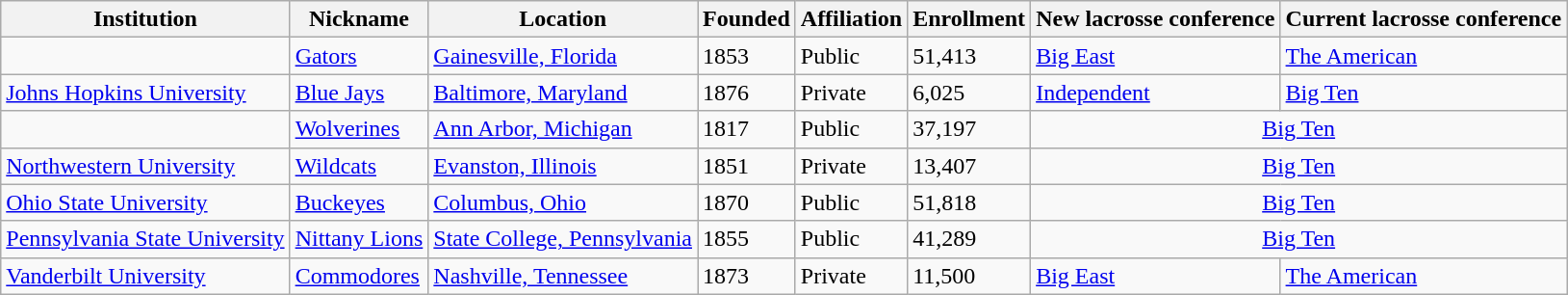<table class="wikitable">
<tr>
<th>Institution</th>
<th>Nickname</th>
<th>Location</th>
<th>Founded</th>
<th>Affiliation</th>
<th>Enrollment</th>
<th>New lacrosse conference</th>
<th>Current lacrosse conference</th>
</tr>
<tr>
<td></td>
<td><a href='#'>Gators</a></td>
<td><a href='#'>Gainesville, Florida</a></td>
<td>1853</td>
<td>Public</td>
<td>51,413</td>
<td><a href='#'>Big East</a></td>
<td><a href='#'>The American</a></td>
</tr>
<tr>
<td><a href='#'>Johns Hopkins University</a></td>
<td><a href='#'>Blue Jays</a></td>
<td><a href='#'>Baltimore, Maryland</a></td>
<td>1876</td>
<td>Private</td>
<td>6,025</td>
<td><a href='#'>Independent</a></td>
<td><a href='#'>Big Ten</a></td>
</tr>
<tr>
<td></td>
<td><a href='#'>Wolverines</a></td>
<td><a href='#'>Ann Arbor, Michigan</a></td>
<td>1817</td>
<td>Public</td>
<td>37,197</td>
<td colspan=2 align=center><a href='#'>Big Ten</a></td>
</tr>
<tr>
<td><a href='#'>Northwestern University</a></td>
<td><a href='#'>Wildcats</a></td>
<td><a href='#'>Evanston, Illinois</a></td>
<td>1851</td>
<td>Private</td>
<td>13,407</td>
<td colspan=2 align=center><a href='#'>Big Ten</a></td>
</tr>
<tr>
<td><a href='#'>Ohio State University</a></td>
<td><a href='#'>Buckeyes</a></td>
<td><a href='#'>Columbus, Ohio</a></td>
<td>1870</td>
<td>Public</td>
<td>51,818</td>
<td colspan=2 align=center><a href='#'>Big Ten</a></td>
</tr>
<tr>
<td><a href='#'>Pennsylvania State University</a></td>
<td><a href='#'>Nittany Lions</a></td>
<td><a href='#'>State College, Pennsylvania</a></td>
<td>1855</td>
<td>Public</td>
<td>41,289</td>
<td colspan=2 align=center><a href='#'>Big Ten</a></td>
</tr>
<tr>
<td><a href='#'>Vanderbilt University</a></td>
<td><a href='#'>Commodores</a></td>
<td><a href='#'>Nashville, Tennessee</a></td>
<td>1873</td>
<td>Private</td>
<td>11,500</td>
<td><a href='#'>Big East</a></td>
<td><a href='#'>The American</a></td>
</tr>
</table>
